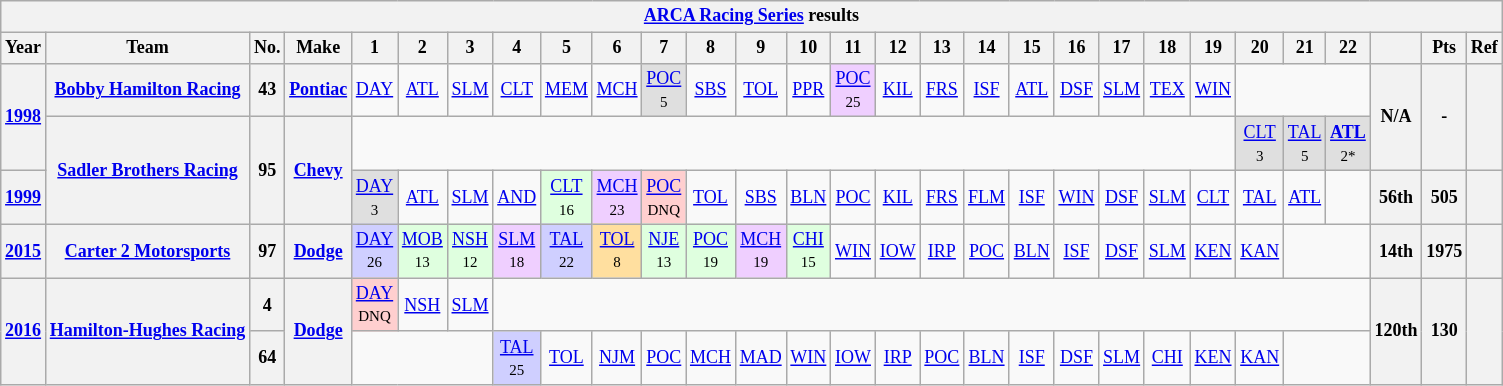<table class="wikitable" style="text-align:center; font-size:75%">
<tr>
<th colspan=44><a href='#'>ARCA Racing Series</a> results</th>
</tr>
<tr>
<th>Year</th>
<th>Team</th>
<th>No.</th>
<th>Make</th>
<th>1</th>
<th>2</th>
<th>3</th>
<th>4</th>
<th>5</th>
<th>6</th>
<th>7</th>
<th>8</th>
<th>9</th>
<th>10</th>
<th>11</th>
<th>12</th>
<th>13</th>
<th>14</th>
<th>15</th>
<th>16</th>
<th>17</th>
<th>18</th>
<th>19</th>
<th>20</th>
<th>21</th>
<th>22</th>
<th></th>
<th>Pts</th>
<th>Ref</th>
</tr>
<tr>
<th rowspan=2><a href='#'>1998</a></th>
<th><a href='#'>Bobby Hamilton Racing</a></th>
<th>43</th>
<th><a href='#'>Pontiac</a></th>
<td><a href='#'>DAY</a></td>
<td><a href='#'>ATL</a></td>
<td><a href='#'>SLM</a></td>
<td><a href='#'>CLT</a></td>
<td><a href='#'>MEM</a></td>
<td><a href='#'>MCH</a></td>
<td style="background:#DFDFDF;"><a href='#'>POC</a><br><small>5</small></td>
<td><a href='#'>SBS</a></td>
<td><a href='#'>TOL</a></td>
<td><a href='#'>PPR</a></td>
<td style="background:#EFCFFF;"><a href='#'>POC</a><br><small>25</small></td>
<td><a href='#'>KIL</a></td>
<td><a href='#'>FRS</a></td>
<td><a href='#'>ISF</a></td>
<td><a href='#'>ATL</a></td>
<td><a href='#'>DSF</a></td>
<td><a href='#'>SLM</a></td>
<td><a href='#'>TEX</a></td>
<td><a href='#'>WIN</a></td>
<td colspan=3></td>
<th rowspan=2>N/A</th>
<th rowspan=2>-</th>
<th rowspan=2></th>
</tr>
<tr>
<th rowspan=2><a href='#'>Sadler Brothers Racing</a></th>
<th rowspan=2>95</th>
<th rowspan=2><a href='#'>Chevy</a></th>
<td colspan=19></td>
<td style="background:#DFDFDF;"><a href='#'>CLT</a><br><small>3</small></td>
<td style="background:#DFDFDF;"><a href='#'>TAL</a><br><small>5</small></td>
<td style="background:#DFDFDF;"><strong><a href='#'>ATL</a></strong><br><small>2*</small></td>
</tr>
<tr>
<th><a href='#'>1999</a></th>
<td style="background:#DFDFDF;"><a href='#'>DAY</a><br><small>3</small></td>
<td><a href='#'>ATL</a></td>
<td><a href='#'>SLM</a></td>
<td><a href='#'>AND</a></td>
<td style="background:#DFFFDF;"><a href='#'>CLT</a><br><small>16</small></td>
<td style="background:#EFCFFF;"><a href='#'>MCH</a><br><small>23</small></td>
<td style="background:#FFCFCF;"><a href='#'>POC</a><br><small>DNQ</small></td>
<td><a href='#'>TOL</a></td>
<td><a href='#'>SBS</a></td>
<td><a href='#'>BLN</a></td>
<td><a href='#'>POC</a></td>
<td><a href='#'>KIL</a></td>
<td><a href='#'>FRS</a></td>
<td><a href='#'>FLM</a></td>
<td><a href='#'>ISF</a></td>
<td><a href='#'>WIN</a></td>
<td><a href='#'>DSF</a></td>
<td><a href='#'>SLM</a></td>
<td><a href='#'>CLT</a></td>
<td><a href='#'>TAL</a></td>
<td><a href='#'>ATL</a></td>
<td></td>
<th>56th</th>
<th>505</th>
<th></th>
</tr>
<tr>
<th><a href='#'>2015</a></th>
<th><a href='#'>Carter 2 Motorsports</a></th>
<th>97</th>
<th><a href='#'>Dodge</a></th>
<td style="background:#CFCFFF;"><a href='#'>DAY</a><br><small>26</small></td>
<td style="background:#DFFFDF;"><a href='#'>MOB</a><br><small>13</small></td>
<td style="background:#DFFFDF;"><a href='#'>NSH</a><br><small>12</small></td>
<td style="background:#EFCFFF;"><a href='#'>SLM</a><br><small>18</small></td>
<td style="background:#CFCFFF;"><a href='#'>TAL</a><br><small>22</small></td>
<td style="background:#FFDF9F;"><a href='#'>TOL</a><br><small>8</small></td>
<td style="background:#DFFFDF;"><a href='#'>NJE</a><br><small>13</small></td>
<td style="background:#DFFFDF;"><a href='#'>POC</a><br><small>19</small></td>
<td style="background:#EFCFFF;"><a href='#'>MCH</a><br><small>19</small></td>
<td style="background:#DFFFDF;"><a href='#'>CHI</a><br><small>15</small></td>
<td><a href='#'>WIN</a></td>
<td><a href='#'>IOW</a></td>
<td><a href='#'>IRP</a></td>
<td><a href='#'>POC</a></td>
<td><a href='#'>BLN</a></td>
<td><a href='#'>ISF</a></td>
<td><a href='#'>DSF</a></td>
<td><a href='#'>SLM</a></td>
<td><a href='#'>KEN</a></td>
<td><a href='#'>KAN</a></td>
<td colspan=2></td>
<th>14th</th>
<th>1975</th>
<th></th>
</tr>
<tr>
<th rowspan=2><a href='#'>2016</a></th>
<th rowspan=2><a href='#'>Hamilton-Hughes Racing</a></th>
<th>4</th>
<th rowspan=2><a href='#'>Dodge</a></th>
<td style="background:#FFCFCF;"><a href='#'>DAY</a><br><small>DNQ</small></td>
<td><a href='#'>NSH</a></td>
<td><a href='#'>SLM</a></td>
<td colspan=19></td>
<th rowspan=2>120th</th>
<th rowspan=2>130</th>
<th rowspan=2></th>
</tr>
<tr>
<th>64</th>
<td colspan=3></td>
<td style="background:#CFCFFF;"><a href='#'>TAL</a><br><small>25</small></td>
<td><a href='#'>TOL</a></td>
<td><a href='#'>NJM</a></td>
<td><a href='#'>POC</a></td>
<td><a href='#'>MCH</a></td>
<td><a href='#'>MAD</a></td>
<td><a href='#'>WIN</a></td>
<td><a href='#'>IOW</a></td>
<td><a href='#'>IRP</a></td>
<td><a href='#'>POC</a></td>
<td><a href='#'>BLN</a></td>
<td><a href='#'>ISF</a></td>
<td><a href='#'>DSF</a></td>
<td><a href='#'>SLM</a></td>
<td><a href='#'>CHI</a></td>
<td><a href='#'>KEN</a></td>
<td><a href='#'>KAN</a></td>
<td colspan=2></td>
</tr>
</table>
